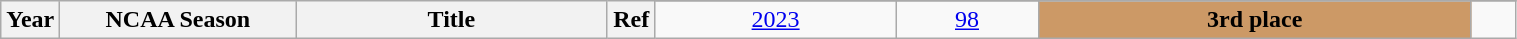<table class="wikitable sortable" style="text-align:center" width="80%">
<tr>
<th style="width:25px;" rowspan="2">Year</th>
<th style="width:150px;" rowspan="2">NCAA Season</th>
<th style="width:200px;" rowspan="2">Title</th>
<th style="width:25px;" rowspan="2">Ref</th>
</tr>
<tr>
<td><a href='#'>2023</a></td>
<td><a href='#'>98</a></td>
<td style="background:#c96"><strong>3rd place</strong></td>
<td></td>
</tr>
</table>
